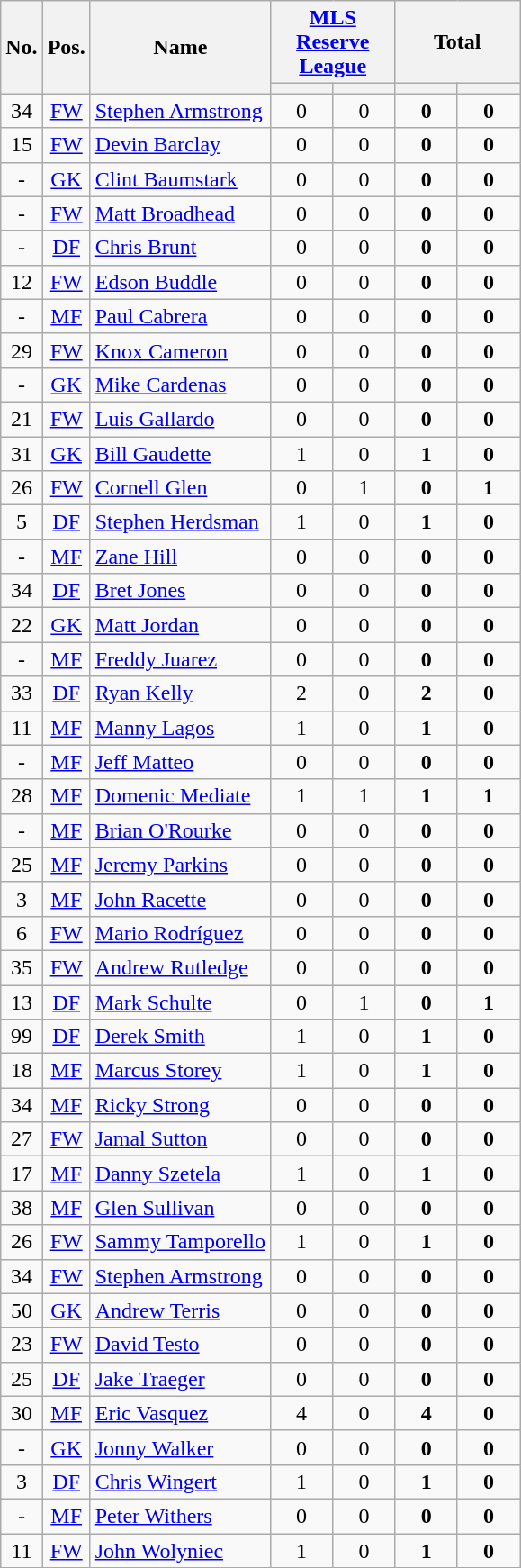<table class="wikitable sortable" style="text-align: center;">
<tr>
<th rowspan=2>No.</th>
<th rowspan=2>Pos.</th>
<th rowspan=2>Name</th>
<th colspan=2 style="width:85px;"><a href='#'>MLS Reserve League</a></th>
<th colspan=2 style="width:85px;"><strong>Total</strong></th>
</tr>
<tr>
<th></th>
<th></th>
<th></th>
<th></th>
</tr>
<tr>
<td>34</td>
<td><a href='#'>FW</a></td>
<td align=left> <a href='#'>Stephen Armstrong</a></td>
<td>0</td>
<td>0</td>
<td><strong>0</strong></td>
<td><strong>0</strong></td>
</tr>
<tr>
<td>15</td>
<td><a href='#'>FW</a></td>
<td align=left> <a href='#'>Devin Barclay</a></td>
<td>0</td>
<td>0</td>
<td><strong>0</strong></td>
<td><strong>0</strong></td>
</tr>
<tr>
<td>-</td>
<td><a href='#'>GK</a></td>
<td align=left> <a href='#'>Clint Baumstark</a></td>
<td>0</td>
<td>0</td>
<td><strong>0</strong></td>
<td><strong>0</strong></td>
</tr>
<tr>
<td>-</td>
<td><a href='#'>FW</a></td>
<td align=left> <a href='#'>Matt Broadhead</a></td>
<td>0</td>
<td>0</td>
<td><strong>0</strong></td>
<td><strong>0</strong></td>
</tr>
<tr>
<td>-</td>
<td><a href='#'>DF</a></td>
<td align=left> <a href='#'>Chris Brunt</a></td>
<td>0</td>
<td>0</td>
<td><strong>0</strong></td>
<td><strong>0</strong></td>
</tr>
<tr>
<td>12</td>
<td><a href='#'>FW</a></td>
<td align=left> <a href='#'>Edson Buddle</a></td>
<td>0</td>
<td>0</td>
<td><strong>0</strong></td>
<td><strong>0</strong></td>
</tr>
<tr>
<td>-</td>
<td><a href='#'>MF</a></td>
<td align=left> <a href='#'>Paul Cabrera</a></td>
<td>0</td>
<td>0</td>
<td><strong>0</strong></td>
<td><strong>0</strong></td>
</tr>
<tr>
<td>29</td>
<td><a href='#'>FW</a></td>
<td align=left> <a href='#'>Knox Cameron</a></td>
<td>0</td>
<td>0</td>
<td><strong>0</strong></td>
<td><strong>0</strong></td>
</tr>
<tr>
<td>-</td>
<td><a href='#'>GK</a></td>
<td align=left> <a href='#'>Mike Cardenas</a></td>
<td>0</td>
<td>0</td>
<td><strong>0</strong></td>
<td><strong>0</strong></td>
</tr>
<tr>
<td>21</td>
<td><a href='#'>FW</a></td>
<td align=left> <a href='#'>Luis Gallardo</a></td>
<td>0</td>
<td>0</td>
<td><strong>0</strong></td>
<td><strong>0</strong></td>
</tr>
<tr>
<td>31</td>
<td><a href='#'>GK</a></td>
<td align=left> <a href='#'>Bill Gaudette</a></td>
<td>1</td>
<td>0</td>
<td><strong>1</strong></td>
<td><strong>0</strong></td>
</tr>
<tr>
<td>26</td>
<td><a href='#'>FW</a></td>
<td align=left> <a href='#'>Cornell Glen</a></td>
<td>0</td>
<td>1</td>
<td><strong>0</strong></td>
<td><strong>1</strong></td>
</tr>
<tr>
<td>5</td>
<td><a href='#'>DF</a></td>
<td align=left> <a href='#'>Stephen Herdsman</a></td>
<td>1</td>
<td>0</td>
<td><strong>1</strong></td>
<td><strong>0</strong></td>
</tr>
<tr>
<td>-</td>
<td><a href='#'>MF</a></td>
<td align=left> <a href='#'>Zane Hill</a></td>
<td>0</td>
<td>0</td>
<td><strong>0</strong></td>
<td><strong>0</strong></td>
</tr>
<tr>
<td>34</td>
<td><a href='#'>DF</a></td>
<td align=left> <a href='#'>Bret Jones</a></td>
<td>0</td>
<td>0</td>
<td><strong>0</strong></td>
<td><strong>0</strong></td>
</tr>
<tr>
<td>22</td>
<td><a href='#'>GK</a></td>
<td align=left> <a href='#'>Matt Jordan</a></td>
<td>0</td>
<td>0</td>
<td><strong>0</strong></td>
<td><strong>0</strong></td>
</tr>
<tr>
<td>-</td>
<td><a href='#'>MF</a></td>
<td align=left> <a href='#'>Freddy Juarez</a></td>
<td>0</td>
<td>0</td>
<td><strong>0</strong></td>
<td><strong>0</strong></td>
</tr>
<tr>
<td>33</td>
<td><a href='#'>DF</a></td>
<td align=left> <a href='#'>Ryan Kelly</a></td>
<td>2</td>
<td>0</td>
<td><strong>2</strong></td>
<td><strong>0</strong></td>
</tr>
<tr>
<td>11</td>
<td><a href='#'>MF</a></td>
<td align=left> <a href='#'>Manny Lagos</a></td>
<td>1</td>
<td>0</td>
<td><strong>1</strong></td>
<td><strong>0</strong></td>
</tr>
<tr>
<td>-</td>
<td><a href='#'>MF</a></td>
<td align=left> <a href='#'>Jeff Matteo</a></td>
<td>0</td>
<td>0</td>
<td><strong>0</strong></td>
<td><strong>0</strong></td>
</tr>
<tr>
<td>28</td>
<td><a href='#'>MF</a></td>
<td align=left> <a href='#'>Domenic Mediate</a></td>
<td>1</td>
<td>1</td>
<td><strong>1</strong></td>
<td><strong>1</strong></td>
</tr>
<tr>
<td>-</td>
<td><a href='#'>MF</a></td>
<td align=left> <a href='#'>Brian O'Rourke</a></td>
<td>0</td>
<td>0</td>
<td><strong>0</strong></td>
<td><strong>0</strong></td>
</tr>
<tr>
<td>25</td>
<td><a href='#'>MF</a></td>
<td align=left> <a href='#'>Jeremy Parkins</a></td>
<td>0</td>
<td>0</td>
<td><strong>0</strong></td>
<td><strong>0</strong></td>
</tr>
<tr>
<td>3</td>
<td><a href='#'>MF</a></td>
<td align=left> <a href='#'>John Racette</a></td>
<td>0</td>
<td>0</td>
<td><strong>0</strong></td>
<td><strong>0</strong></td>
</tr>
<tr>
<td>6</td>
<td><a href='#'>FW</a></td>
<td align=left> <a href='#'>Mario Rodríguez</a></td>
<td>0</td>
<td>0</td>
<td><strong>0</strong></td>
<td><strong>0</strong></td>
</tr>
<tr>
<td>35</td>
<td><a href='#'>FW</a></td>
<td align=left> <a href='#'>Andrew Rutledge</a></td>
<td>0</td>
<td>0</td>
<td><strong>0</strong></td>
<td><strong>0</strong></td>
</tr>
<tr>
<td>13</td>
<td><a href='#'>DF</a></td>
<td align=left> <a href='#'>Mark Schulte</a></td>
<td>0</td>
<td>1</td>
<td><strong>0</strong></td>
<td><strong>1</strong></td>
</tr>
<tr>
<td>99</td>
<td><a href='#'>DF</a></td>
<td align=left> <a href='#'>Derek Smith</a></td>
<td>1</td>
<td>0</td>
<td><strong>1</strong></td>
<td><strong>0</strong></td>
</tr>
<tr>
<td>18</td>
<td><a href='#'>MF</a></td>
<td align=left> <a href='#'>Marcus Storey</a></td>
<td>1</td>
<td>0</td>
<td><strong>1</strong></td>
<td><strong>0</strong></td>
</tr>
<tr>
<td>34</td>
<td><a href='#'>MF</a></td>
<td align=left> <a href='#'>Ricky Strong</a></td>
<td>0</td>
<td>0</td>
<td><strong>0</strong></td>
<td><strong>0</strong></td>
</tr>
<tr>
<td>27</td>
<td><a href='#'>FW</a></td>
<td align=left> <a href='#'>Jamal Sutton</a></td>
<td>0</td>
<td>0</td>
<td><strong>0</strong></td>
<td><strong>0</strong></td>
</tr>
<tr>
<td>17</td>
<td><a href='#'>MF</a></td>
<td align=left> <a href='#'>Danny Szetela</a></td>
<td>1</td>
<td>0</td>
<td><strong>1</strong></td>
<td><strong>0</strong></td>
</tr>
<tr>
<td>38</td>
<td><a href='#'>MF</a></td>
<td align=left> <a href='#'>Glen Sullivan</a></td>
<td>0</td>
<td>0</td>
<td><strong>0</strong></td>
<td><strong>0</strong></td>
</tr>
<tr>
<td>26</td>
<td><a href='#'>FW</a></td>
<td align=left> <a href='#'>Sammy Tamporello</a></td>
<td>1</td>
<td>0</td>
<td><strong>1</strong></td>
<td><strong>0</strong></td>
</tr>
<tr>
<td>34</td>
<td><a href='#'>FW</a></td>
<td align=left> <a href='#'>Stephen Armstrong</a></td>
<td>0</td>
<td>0</td>
<td><strong>0</strong></td>
<td><strong>0</strong></td>
</tr>
<tr>
<td>50</td>
<td><a href='#'>GK</a></td>
<td align=left> <a href='#'>Andrew Terris</a></td>
<td>0</td>
<td>0</td>
<td><strong>0</strong></td>
<td><strong>0</strong></td>
</tr>
<tr>
<td>23</td>
<td><a href='#'>FW</a></td>
<td align=left> <a href='#'>David Testo</a></td>
<td>0</td>
<td>0</td>
<td><strong>0</strong></td>
<td><strong>0</strong></td>
</tr>
<tr>
<td>25</td>
<td><a href='#'>DF</a></td>
<td align=left> <a href='#'>Jake Traeger</a></td>
<td>0</td>
<td>0</td>
<td><strong>0</strong></td>
<td><strong>0</strong></td>
</tr>
<tr>
<td>30</td>
<td><a href='#'>MF</a></td>
<td align=left> <a href='#'>Eric Vasquez</a></td>
<td>4</td>
<td>0</td>
<td><strong>4</strong></td>
<td><strong>0</strong></td>
</tr>
<tr>
<td>-</td>
<td><a href='#'>GK</a></td>
<td align=left> <a href='#'>Jonny Walker</a></td>
<td>0</td>
<td>0</td>
<td><strong>0</strong></td>
<td><strong>0</strong></td>
</tr>
<tr>
<td>3</td>
<td><a href='#'>DF</a></td>
<td align=left> <a href='#'>Chris Wingert</a></td>
<td>1</td>
<td>0</td>
<td><strong>1</strong></td>
<td><strong>0</strong></td>
</tr>
<tr>
<td>-</td>
<td><a href='#'>MF</a></td>
<td align=left> <a href='#'>Peter Withers</a></td>
<td>0</td>
<td>0</td>
<td><strong>0</strong></td>
<td><strong>0</strong></td>
</tr>
<tr>
<td>11</td>
<td><a href='#'>FW</a></td>
<td align=left> <a href='#'>John Wolyniec</a></td>
<td>1</td>
<td>0</td>
<td><strong>1</strong></td>
<td><strong>0</strong></td>
</tr>
</table>
